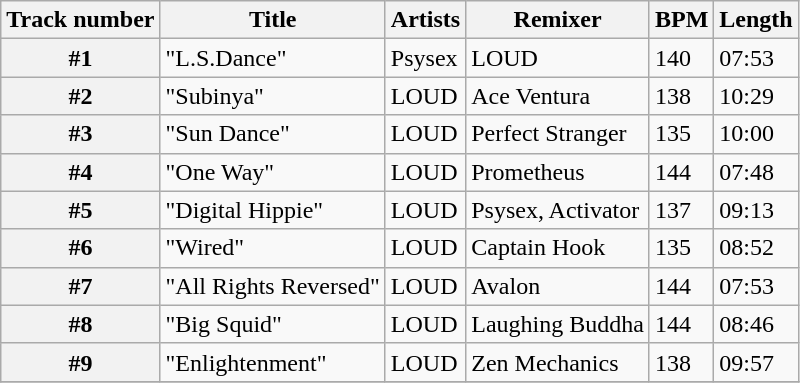<table border="1" class="wikitable">
<tr>
<th>Track number</th>
<th>Title</th>
<th>Artists</th>
<th>Remixer</th>
<th>BPM</th>
<th>Length</th>
</tr>
<tr>
<th>#1</th>
<td>"L.S.Dance"</td>
<td>Psysex</td>
<td>LOUD</td>
<td>140</td>
<td>07:53</td>
</tr>
<tr>
<th>#2</th>
<td>"Subinya"</td>
<td>LOUD</td>
<td>Ace Ventura</td>
<td>138</td>
<td>10:29</td>
</tr>
<tr>
<th>#3</th>
<td>"Sun Dance"</td>
<td>LOUD</td>
<td>Perfect Stranger</td>
<td>135</td>
<td>10:00</td>
</tr>
<tr>
<th>#4</th>
<td>"One Way"</td>
<td>LOUD</td>
<td>Prometheus</td>
<td>144</td>
<td>07:48</td>
</tr>
<tr>
<th>#5</th>
<td>"Digital Hippie"</td>
<td>LOUD</td>
<td>Psysex, Activator</td>
<td>137</td>
<td>09:13</td>
</tr>
<tr>
<th>#6</th>
<td>"Wired"</td>
<td>LOUD</td>
<td>Captain Hook</td>
<td>135</td>
<td>08:52</td>
</tr>
<tr>
<th>#7</th>
<td>"All Rights Reversed"</td>
<td>LOUD</td>
<td>Avalon</td>
<td>144</td>
<td>07:53</td>
</tr>
<tr>
<th>#8</th>
<td>"Big Squid"</td>
<td>LOUD</td>
<td>Laughing Buddha</td>
<td>144</td>
<td>08:46</td>
</tr>
<tr>
<th>#9</th>
<td>"Enlightenment"</td>
<td>LOUD</td>
<td>Zen Mechanics</td>
<td>138</td>
<td>09:57</td>
</tr>
<tr>
</tr>
</table>
